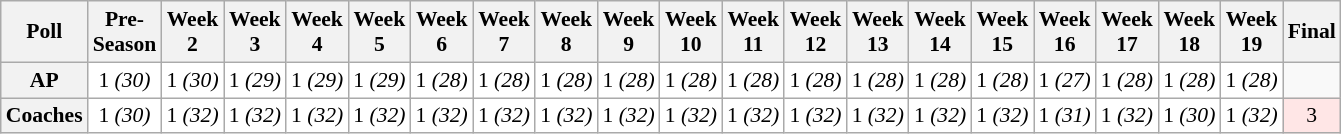<table class="wikitable" style="white-space:nowrap;font-size:90%">
<tr>
<th>Poll</th>
<th>Pre-<br>Season</th>
<th>Week<br>2</th>
<th>Week<br>3</th>
<th>Week<br>4</th>
<th>Week<br>5</th>
<th>Week<br>6</th>
<th>Week<br>7</th>
<th>Week<br>8</th>
<th>Week<br>9</th>
<th>Week<br>10</th>
<th>Week<br>11</th>
<th>Week<br>12</th>
<th>Week<br>13</th>
<th>Week<br>14</th>
<th>Week<br>15</th>
<th>Week<br>16</th>
<th>Week<br>17</th>
<th>Week<br>18</th>
<th>Week<br>19</th>
<th>Final</th>
</tr>
<tr style="text-align:center;">
<th>AP</th>
<td style="background:#FFF;">1 <em>(30)</em></td>
<td style="background:#FFF;">1 <em>(30)</em></td>
<td style="background:#FFF;">1 <em>(29)</em></td>
<td style="background:#FFF;">1 <em>(29)</em></td>
<td style="background:#FFF;">1 <em>(29)</em></td>
<td style="background:#FFF;">1 <em>(28)</em></td>
<td style="background:#FFF;">1 <em>(28)</em></td>
<td style="background:#FFF;">1 <em>(28)</em></td>
<td style="background:#FFF;">1 <em>(28)</em></td>
<td style="background:#FFF;">1 <em>(28)</em></td>
<td style="background:#FFF;">1 <em>(28)</em></td>
<td style="background:#FFF;">1 <em>(28)</em></td>
<td style="background:#FFF;">1 <em>(28)</em></td>
<td style="background:#FFF;">1 <em>(28)</em></td>
<td style="background:#FFF;">1 <em>(28)</em></td>
<td style="background:#FFF;">1 <em>(27)</em></td>
<td style="background:#FFF;">1 <em>(28)</em></td>
<td style="background:#FFF;">1 <em>(28)</em></td>
<td style="background:#FFF;">1 <em>(28)</em></td>
</tr>
<tr style="text-align:center;">
<th>Coaches</th>
<td style="background:#FFF;">1 <em>(30)</em></td>
<td style="background:#FFF;">1 <em>(32)</em></td>
<td style="background:#FFF;">1 <em>(32)</em></td>
<td style="background:#FFF;">1 <em>(32)</em></td>
<td style="background:#FFF;">1 <em>(32)</em></td>
<td style="background:#FFF;">1 <em>(32)</em></td>
<td style="background:#FFF;">1 <em>(32)</em></td>
<td style="background:#FFF;">1 <em>(32)</em></td>
<td style="background:#FFF;">1 <em>(32)</em></td>
<td style="background:#FFF;">1 <em>(32)</em></td>
<td style="background:#FFF;">1 <em>(32)</em></td>
<td style="background:#FFF;">1 <em>(32)</em></td>
<td style="background:#FFF;">1 <em>(32)</em></td>
<td style="background:#FFF;">1 <em>(32)</em></td>
<td style="background:#FFF;">1 <em>(32)</em></td>
<td style="background:#FFF;">1 <em>(31)</em></td>
<td style="background:#FFF;">1 <em>(32)</em></td>
<td style="background:#FFF;">1 <em>(30)</em></td>
<td style="background:#FFF;">1 <em>(32)</em></td>
<td style="background:#FFE6E6;">3</td>
</tr>
</table>
